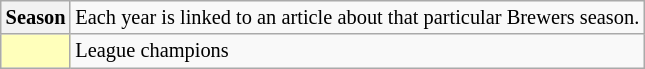<table class="wikitable plainrowheaders" style="font-size:85%">
<tr>
<th scope="row" style="text-align:center"><strong>Season</strong></th>
<td>Each year is linked to an article about that particular Brewers season.</td>
</tr>
<tr>
<th scope="row" style="text-align:center; background-color:#FFFFBB"></th>
<td>League champions</td>
</tr>
</table>
